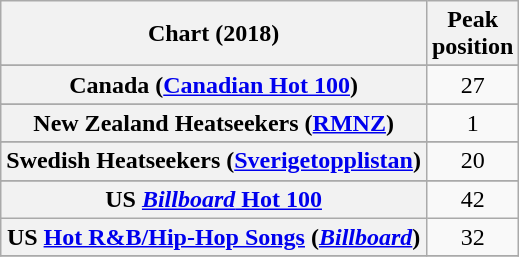<table class="wikitable sortable plainrowheaders" style="text-align:center">
<tr>
<th scope="col">Chart (2018)</th>
<th scope="col">Peak<br>position</th>
</tr>
<tr>
</tr>
<tr>
<th scope="row">Canada (<a href='#'>Canadian Hot 100</a>)</th>
<td style="text-align:center;">27</td>
</tr>
<tr>
</tr>
<tr>
<th scope="row">New Zealand Heatseekers (<a href='#'>RMNZ</a>)</th>
<td>1</td>
</tr>
<tr>
</tr>
<tr>
</tr>
<tr>
<th scope="row">Swedish Heatseekers (<a href='#'>Sverigetopplistan</a>)</th>
<td>20</td>
</tr>
<tr>
</tr>
<tr>
</tr>
<tr>
<th scope="row">US <a href='#'><em>Billboard</em> Hot 100</a></th>
<td style="text-align:center;">42</td>
</tr>
<tr>
<th scope="row">US <a href='#'>Hot R&B/Hip-Hop Songs</a> (<em><a href='#'>Billboard</a></em>)</th>
<td style="text-align:center;">32</td>
</tr>
<tr>
</tr>
</table>
